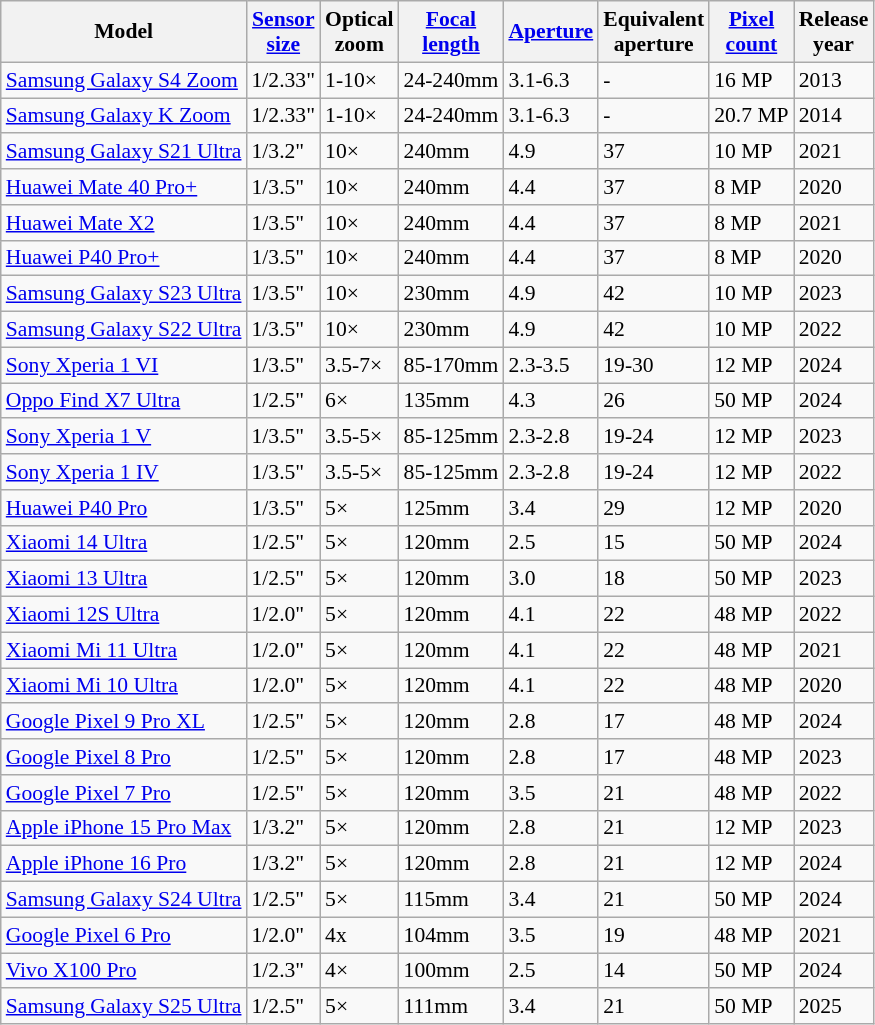<table class="wikitable sortable col3right col4right col5right col6right col7right" style="font-size:90%;white-space:nowrap">
<tr>
<th>Model</th>
<th><a href='#'>Sensor<br>size</a></th>
<th>Optical<br>zoom</th>
<th><a href='#'>Focal<br>length</a></th>
<th><a href='#'>Aperture</a></th>
<th>Equivalent<br>aperture</th>
<th><a href='#'>Pixel<br>count</a></th>
<th>Release<br>year</th>
</tr>
<tr>
<td><a href='#'>Samsung Galaxy S4 Zoom</a></td>
<td>1/2.33"</td>
<td data-sort-value=10×>1-10×</td>
<td data-sort-value=240mm>24-240mm</td>
<td data-sort-value=f/6.3>3.1-6.3</td>
<td>-</td>
<td>16 MP</td>
<td>2013</td>
</tr>
<tr>
<td><a href='#'>Samsung Galaxy K Zoom</a></td>
<td>1/2.33"</td>
<td data-sort-value=10×>1-10×</td>
<td data-sort-value=240mm>24-240mm</td>
<td data-sort-value=f/6.3>3.1-6.3</td>
<td>-</td>
<td>20.7 MP</td>
<td>2014</td>
</tr>
<tr>
<td><a href='#'>Samsung Galaxy S21 Ultra</a></td>
<td>1/3.2"</td>
<td>10×</td>
<td>240mm</td>
<td>4.9</td>
<td>37</td>
<td>10 MP</td>
<td>2021</td>
</tr>
<tr>
<td><a href='#'>Huawei Mate 40 Pro+</a></td>
<td>1/3.5"</td>
<td>10×</td>
<td>240mm</td>
<td>4.4</td>
<td>37</td>
<td>8 MP</td>
<td>2020</td>
</tr>
<tr>
<td><a href='#'>Huawei Mate X2</a></td>
<td>1/3.5"</td>
<td>10×</td>
<td>240mm</td>
<td>4.4</td>
<td>37</td>
<td>8 MP</td>
<td>2021</td>
</tr>
<tr>
<td><a href='#'>Huawei P40 Pro+</a></td>
<td>1/3.5"</td>
<td>10×</td>
<td>240mm</td>
<td>4.4</td>
<td>37</td>
<td>8 MP</td>
<td>2020</td>
</tr>
<tr>
<td><a href='#'>Samsung Galaxy S23 Ultra</a></td>
<td>1/3.5"</td>
<td>10×</td>
<td>230mm</td>
<td>4.9</td>
<td>42</td>
<td>10 MP</td>
<td>2023</td>
</tr>
<tr>
<td><a href='#'>Samsung Galaxy S22 Ultra</a></td>
<td>1/3.5"</td>
<td>10×</td>
<td>230mm</td>
<td>4.9</td>
<td>42</td>
<td>10 MP</td>
<td>2022</td>
</tr>
<tr>
<td><a href='#'>Sony Xperia 1 VI</a></td>
<td>1/3.5"</td>
<td data-sort-value=5×>3.5-7×</td>
<td data-sort-value=170mm>85-170mm</td>
<td data-sort-value=f/3.5>2.3-3.5</td>
<td data-sort-value=f/30>19-30</td>
<td>12 MP</td>
<td>2024</td>
</tr>
<tr>
<td><a href='#'>Oppo Find X7 Ultra</a></td>
<td>1/2.5"</td>
<td>6×</td>
<td>135mm</td>
<td>4.3</td>
<td>26</td>
<td>50 MP</td>
<td>2024</td>
</tr>
<tr>
<td><a href='#'>Sony Xperia 1 V</a></td>
<td>1/3.5"</td>
<td data-sort-value=5×>3.5-5×</td>
<td data-sort-value=125mm>85-125mm</td>
<td data-sort-value=f/2.8>2.3-2.8</td>
<td data-sort-value=f/24>19-24</td>
<td>12 MP</td>
<td>2023</td>
</tr>
<tr>
<td><a href='#'>Sony Xperia 1 IV</a></td>
<td>1/3.5"</td>
<td data-sort-value=5×>3.5-5×</td>
<td data-sort-value=125mm>85-125mm</td>
<td data-sort-value=f/2.8>2.3-2.8</td>
<td data-sort-value=f/24>19-24</td>
<td>12 MP</td>
<td>2022</td>
</tr>
<tr>
<td><a href='#'>Huawei P40 Pro</a></td>
<td>1/3.5"</td>
<td>5×</td>
<td>125mm</td>
<td>3.4</td>
<td>29</td>
<td>12 MP</td>
<td>2020</td>
</tr>
<tr>
<td><a href='#'>Xiaomi 14 Ultra</a></td>
<td>1/2.5"</td>
<td>5×</td>
<td>120mm</td>
<td>2.5</td>
<td>15</td>
<td>50 MP</td>
<td>2024</td>
</tr>
<tr>
<td><a href='#'>Xiaomi 13 Ultra</a></td>
<td>1/2.5"</td>
<td>5×</td>
<td>120mm</td>
<td>3.0</td>
<td>18</td>
<td>50 MP</td>
<td>2023</td>
</tr>
<tr>
<td><a href='#'>Xiaomi 12S Ultra</a></td>
<td>1/2.0"</td>
<td>5×</td>
<td>120mm</td>
<td>4.1</td>
<td>22</td>
<td>48 MP</td>
<td>2022</td>
</tr>
<tr>
<td><a href='#'>Xiaomi Mi 11 Ultra</a></td>
<td>1/2.0"</td>
<td>5×</td>
<td>120mm</td>
<td>4.1</td>
<td>22</td>
<td>48 MP</td>
<td>2021</td>
</tr>
<tr>
<td><a href='#'>Xiaomi Mi 10 Ultra</a></td>
<td>1/2.0"</td>
<td>5×</td>
<td>120mm</td>
<td>4.1</td>
<td>22</td>
<td>48 MP</td>
<td>2020</td>
</tr>
<tr>
<td><a href='#'>Google Pixel 9 Pro XL</a></td>
<td>1/2.5"</td>
<td>5×</td>
<td>120mm</td>
<td>2.8</td>
<td>17</td>
<td>48 MP</td>
<td>2024</td>
</tr>
<tr>
<td><a href='#'>Google Pixel 8 Pro</a></td>
<td>1/2.5"</td>
<td>5×</td>
<td>120mm</td>
<td>2.8</td>
<td>17</td>
<td>48 MP</td>
<td>2023</td>
</tr>
<tr>
<td><a href='#'>Google Pixel 7 Pro</a></td>
<td>1/2.5"</td>
<td>5×</td>
<td>120mm</td>
<td>3.5</td>
<td>21</td>
<td>48 MP</td>
<td>2022</td>
</tr>
<tr>
<td><a href='#'>Apple iPhone 15 Pro Max</a></td>
<td>1/3.2"</td>
<td>5×</td>
<td>120mm</td>
<td>2.8</td>
<td>21</td>
<td>12 MP</td>
<td>2023</td>
</tr>
<tr>
<td><a href='#'>Apple iPhone 16 Pro</a></td>
<td>1/3.2"</td>
<td>5×</td>
<td>120mm</td>
<td>2.8</td>
<td>21</td>
<td>12 MP</td>
<td>2024</td>
</tr>
<tr>
<td><a href='#'>Samsung Galaxy S24 Ultra</a></td>
<td>1/2.5"</td>
<td>5×</td>
<td>115mm</td>
<td>3.4</td>
<td>21</td>
<td>50 MP</td>
<td>2024</td>
</tr>
<tr>
<td><a href='#'>Google Pixel 6 Pro</a></td>
<td>1/2.0"</td>
<td>4x</td>
<td>104mm</td>
<td>3.5</td>
<td>19</td>
<td>48 MP</td>
<td>2021</td>
</tr>
<tr>
<td><a href='#'>Vivo X100 Pro</a></td>
<td>1/2.3"</td>
<td>4×</td>
<td>100mm</td>
<td>2.5</td>
<td>14</td>
<td>50 MP</td>
<td>2024</td>
</tr>
<tr>
<td><a href='#'>Samsung Galaxy S25 Ultra</a></td>
<td>1/2.5"</td>
<td>5×</td>
<td>111mm</td>
<td>3.4</td>
<td>21</td>
<td>50 MP</td>
<td>2025</td>
</tr>
</table>
